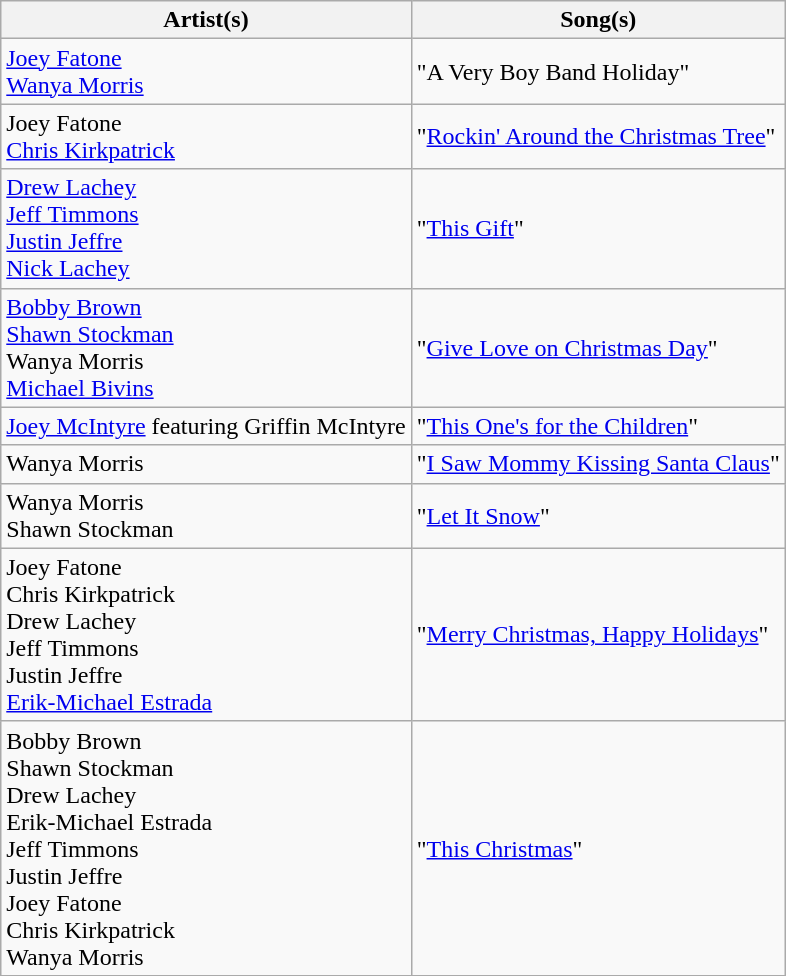<table class="wikitable plainrowheaders">
<tr>
<th scope="col">Artist(s)</th>
<th scope="col">Song(s)</th>
</tr>
<tr>
<td><a href='#'>Joey Fatone</a><br><a href='#'>Wanya Morris</a></td>
<td>"A Very Boy Band Holiday"</td>
</tr>
<tr>
<td>Joey Fatone<br><a href='#'>Chris Kirkpatrick</a></td>
<td>"<a href='#'>Rockin' Around the Christmas Tree</a>"</td>
</tr>
<tr>
<td><a href='#'>Drew Lachey</a><br><a href='#'>Jeff Timmons</a><br><a href='#'>Justin Jeffre</a><br><a href='#'>Nick Lachey</a></td>
<td>"<a href='#'>This Gift</a>"</td>
</tr>
<tr>
<td><a href='#'>Bobby Brown</a><br><a href='#'>Shawn Stockman</a><br>Wanya Morris<br><a href='#'>Michael Bivins</a></td>
<td>"<a href='#'>Give Love on Christmas Day</a>"</td>
</tr>
<tr>
<td><a href='#'>Joey McIntyre</a> featuring Griffin McIntyre</td>
<td>"<a href='#'>This One's for the Children</a>"</td>
</tr>
<tr>
<td>Wanya Morris</td>
<td>"<a href='#'>I Saw Mommy Kissing Santa Claus</a>"</td>
</tr>
<tr>
<td>Wanya Morris<br>Shawn Stockman</td>
<td>"<a href='#'>Let It Snow</a>"</td>
</tr>
<tr>
<td>Joey Fatone<br>Chris Kirkpatrick<br>Drew Lachey<br>Jeff Timmons<br>Justin Jeffre<br><a href='#'>Erik-Michael Estrada</a></td>
<td>"<a href='#'>Merry Christmas, Happy Holidays</a>"</td>
</tr>
<tr>
<td>Bobby Brown<br>Shawn Stockman<br>Drew Lachey<br>Erik-Michael Estrada<br>Jeff Timmons<br>Justin Jeffre<br>Joey Fatone<br>Chris Kirkpatrick<br>Wanya Morris</td>
<td>"<a href='#'>This Christmas</a>"</td>
</tr>
<tr>
</tr>
</table>
